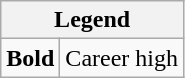<table class="wikitable">
<tr>
<th colspan="2">Legend</th>
</tr>
<tr>
<td><strong>Bold</strong></td>
<td>Career high</td>
</tr>
</table>
